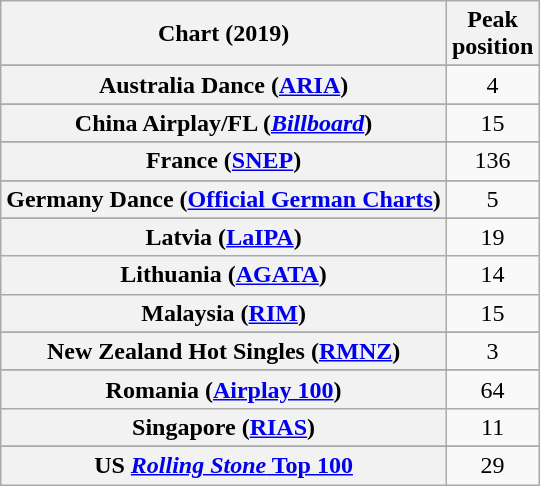<table class="wikitable sortable plainrowheaders" style="text-align:center">
<tr>
<th scope="col">Chart (2019)</th>
<th scope="col">Peak<br>position</th>
</tr>
<tr>
</tr>
<tr>
<th scope="row">Australia Dance (<a href='#'>ARIA</a>)</th>
<td>4</td>
</tr>
<tr>
</tr>
<tr>
</tr>
<tr>
</tr>
<tr>
</tr>
<tr>
</tr>
<tr>
</tr>
<tr>
<th scope="row">China Airplay/FL (<em><a href='#'>Billboard</a></em>)</th>
<td>15</td>
</tr>
<tr>
</tr>
<tr>
</tr>
<tr>
<th scope="row">France (<a href='#'>SNEP</a>)</th>
<td>136</td>
</tr>
<tr>
</tr>
<tr>
<th scope="row">Germany Dance (<a href='#'>Official German Charts</a>)</th>
<td>5</td>
</tr>
<tr>
</tr>
<tr>
</tr>
<tr>
</tr>
<tr>
</tr>
<tr>
<th scope="row">Latvia (<a href='#'>LaIPA</a>)</th>
<td>19</td>
</tr>
<tr>
<th scope="row">Lithuania (<a href='#'>AGATA</a>)</th>
<td>14</td>
</tr>
<tr>
<th scope="row">Malaysia (<a href='#'>RIM</a>)</th>
<td>15</td>
</tr>
<tr>
</tr>
<tr>
<th scope="row">New Zealand Hot Singles (<a href='#'>RMNZ</a>)</th>
<td>3</td>
</tr>
<tr>
</tr>
<tr>
<th scope="row">Romania (<a href='#'>Airplay 100</a>)</th>
<td>64</td>
</tr>
<tr>
<th scope="row">Singapore (<a href='#'>RIAS</a>)</th>
<td>11</td>
</tr>
<tr>
</tr>
<tr>
</tr>
<tr>
</tr>
<tr>
</tr>
<tr>
</tr>
<tr>
</tr>
<tr>
</tr>
<tr>
<th scope="row">US <a href='#'><em>Rolling Stone</em> Top 100</a></th>
<td>29</td>
</tr>
</table>
